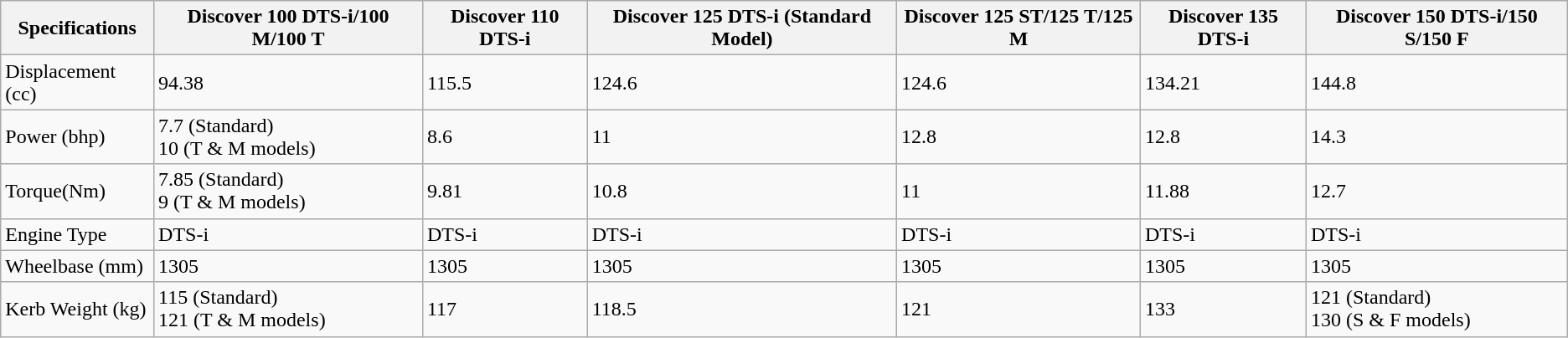<table class="wikitable">
<tr>
<th>Specifications</th>
<th>Discover 100 DTS-i/100 M/100 T<br></th>
<th>Discover 110 DTS-i<br></th>
<th>Discover 125 DTS-i (Standard Model)<br></th>
<th>Discover 125 ST/125 T/125 M<br></th>
<th>Discover 135 DTS-i</th>
<th>Discover 150 DTS-i/150 S/150 F<br></th>
</tr>
<tr>
<td>Displacement (cc)</td>
<td>94.38</td>
<td>115.5</td>
<td>124.6</td>
<td>124.6</td>
<td>134.21</td>
<td>144.8</td>
</tr>
<tr>
<td>Power (bhp)</td>
<td>7.7 (Standard) <br>10 (T & M models)</td>
<td>8.6</td>
<td>11</td>
<td>12.8</td>
<td>12.8</td>
<td>14.3</td>
</tr>
<tr>
<td>Torque(Nm)</td>
<td>7.85 (Standard) <br>9 (T & M models)</td>
<td>9.81</td>
<td>10.8</td>
<td>11</td>
<td>11.88</td>
<td>12.7</td>
</tr>
<tr>
<td>Engine Type</td>
<td>DTS-i</td>
<td>DTS-i</td>
<td>DTS-i</td>
<td>DTS-i</td>
<td>DTS-i</td>
<td>DTS-i</td>
</tr>
<tr>
<td>Wheelbase (mm)</td>
<td>1305</td>
<td>1305</td>
<td>1305</td>
<td>1305</td>
<td>1305</td>
<td>1305</td>
</tr>
<tr>
<td>Kerb Weight (kg)</td>
<td>115 (Standard) <br>121 (T & M models)</td>
<td>117</td>
<td>118.5</td>
<td>121</td>
<td>133</td>
<td>121 (Standard) <br>130 (S & F models)</td>
</tr>
</table>
